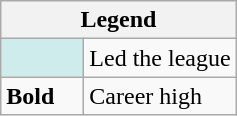<table class="wikitable mw-collapsible mw-collapsed">
<tr>
<th colspan="3">Legend</th>
</tr>
<tr>
<td style="background:#cfecec; width:3em;"></td>
<td>Led the league</td>
</tr>
<tr>
<td><strong>Bold</strong></td>
<td>Career high</td>
</tr>
</table>
